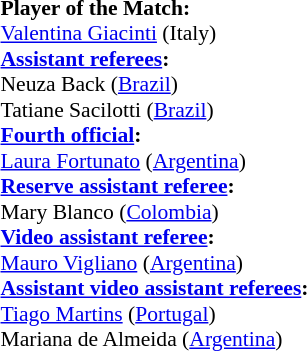<table width=50% style="font-size:90%">
<tr>
<td><br><strong>Player of the Match:</strong>
<br><a href='#'>Valentina Giacinti</a> (Italy)<br><strong><a href='#'>Assistant referees</a>:</strong>
<br>Neuza Back (<a href='#'>Brazil</a>)
<br>Tatiane Sacilotti (<a href='#'>Brazil</a>)
<br><strong><a href='#'>Fourth official</a>:</strong>
<br><a href='#'>Laura Fortunato</a> (<a href='#'>Argentina</a>)
<br><strong><a href='#'>Reserve assistant referee</a>:</strong>
<br>Mary Blanco (<a href='#'>Colombia</a>)
<br><strong><a href='#'>Video assistant referee</a>:</strong>
<br><a href='#'>Mauro Vigliano</a> (<a href='#'>Argentina</a>)
<br><strong><a href='#'>Assistant video assistant referees</a>:</strong>
<br><a href='#'>Tiago Martins</a> (<a href='#'>Portugal</a>)
<br>Mariana de Almeida (<a href='#'>Argentina</a>)</td>
</tr>
</table>
